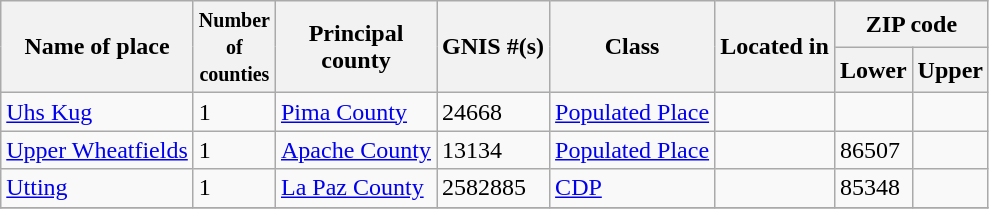<table class="wikitable sortable">
<tr>
<th rowspan=2>Name of place</th>
<th rowspan=2><small>Number <br>of<br>counties</small></th>
<th rowspan=2>Principal <br> county</th>
<th rowspan=2>GNIS #(s)</th>
<th rowspan=2>Class</th>
<th rowspan=2>Located in</th>
<th colspan=2>ZIP code</th>
</tr>
<tr>
<th>Lower</th>
<th>Upper</th>
</tr>
<tr>
<td><a href='#'>Uhs Kug</a></td>
<td>1</td>
<td><a href='#'>Pima County</a></td>
<td>24668</td>
<td><a href='#'>Populated Place</a></td>
<td></td>
<td></td>
<td></td>
</tr>
<tr>
<td><a href='#'>Upper Wheatfields</a></td>
<td>1</td>
<td><a href='#'>Apache County</a></td>
<td>13134</td>
<td><a href='#'>Populated Place</a></td>
<td></td>
<td>86507</td>
<td></td>
</tr>
<tr>
<td><a href='#'>Utting</a></td>
<td>1</td>
<td><a href='#'>La Paz County</a></td>
<td>2582885</td>
<td><a href='#'>CDP</a></td>
<td></td>
<td>85348</td>
<td></td>
</tr>
<tr>
</tr>
</table>
